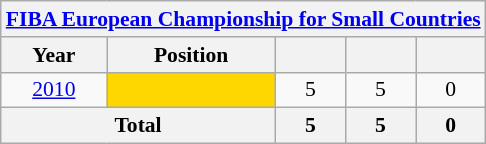<table class="wikitable" style="text-align: center;font-size:90%;">
<tr>
<th colspan=5><a href='#'>FIBA European Championship for Small Countries</a></th>
</tr>
<tr>
<th>Year</th>
<th>Position</th>
<th width=40></th>
<th width=40></th>
<th width=40></th>
</tr>
<tr>
<td> <a href='#'>2010</a></td>
<td bgcolor=gold></td>
<td>5</td>
<td>5</td>
<td>0</td>
</tr>
<tr>
<th colspan=2>Total</th>
<th>5</th>
<th>5</th>
<th>0</th>
</tr>
</table>
